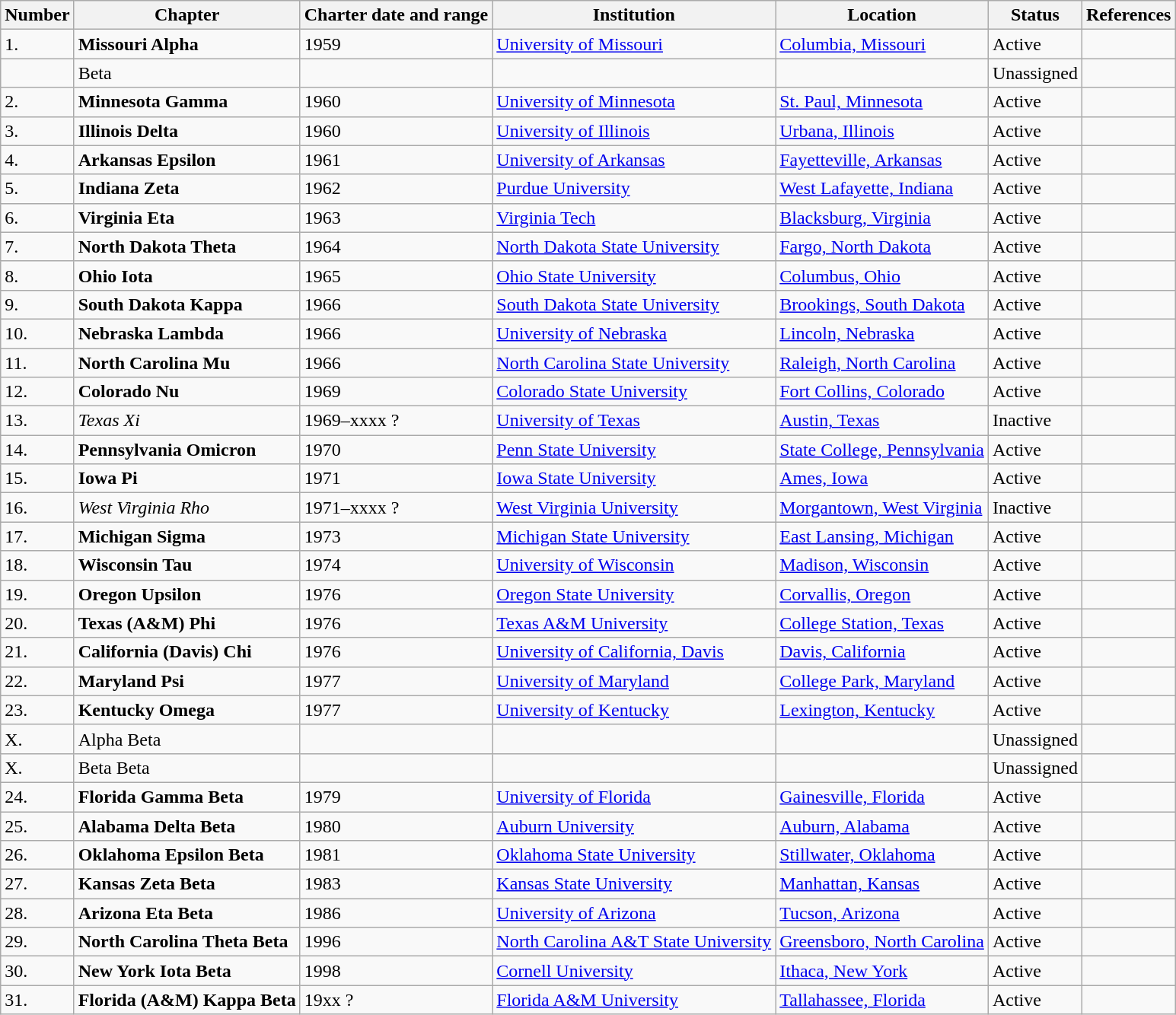<table class="wikitable sortable">
<tr>
<th>Number</th>
<th>Chapter</th>
<th>Charter date and range</th>
<th>Institution</th>
<th>Location</th>
<th>Status</th>
<th>References</th>
</tr>
<tr>
<td>1.</td>
<td><strong>Missouri Alpha</strong></td>
<td>1959</td>
<td><a href='#'>University of Missouri</a></td>
<td><a href='#'>Columbia, Missouri</a></td>
<td>Active</td>
<td></td>
</tr>
<tr>
<td></td>
<td>Beta</td>
<td></td>
<td></td>
<td></td>
<td>Unassigned</td>
<td></td>
</tr>
<tr>
<td>2.</td>
<td><strong>Minnesota Gamma</strong></td>
<td>1960</td>
<td><a href='#'>University of Minnesota</a></td>
<td><a href='#'>St. Paul, Minnesota</a></td>
<td>Active</td>
<td></td>
</tr>
<tr>
<td>3.</td>
<td><strong>Illinois Delta</strong></td>
<td>1960</td>
<td><a href='#'>University of Illinois</a></td>
<td><a href='#'>Urbana, Illinois</a></td>
<td>Active</td>
<td></td>
</tr>
<tr>
<td>4.</td>
<td><strong>Arkansas Epsilon</strong></td>
<td>1961</td>
<td><a href='#'>University of Arkansas</a></td>
<td><a href='#'>Fayetteville, Arkansas</a></td>
<td>Active</td>
<td></td>
</tr>
<tr>
<td>5.</td>
<td><strong>Indiana Zeta</strong></td>
<td>1962</td>
<td><a href='#'>Purdue University</a></td>
<td><a href='#'>West Lafayette, Indiana</a></td>
<td>Active</td>
<td></td>
</tr>
<tr>
<td>6.</td>
<td><strong>Virginia Eta</strong></td>
<td>1963</td>
<td><a href='#'>Virginia Tech</a></td>
<td><a href='#'>Blacksburg, Virginia</a></td>
<td>Active</td>
<td></td>
</tr>
<tr>
<td>7.</td>
<td><strong>North Dakota Theta</strong></td>
<td>1964</td>
<td><a href='#'>North Dakota State University</a></td>
<td><a href='#'>Fargo, North Dakota</a></td>
<td>Active</td>
<td></td>
</tr>
<tr>
<td>8.</td>
<td><strong>Ohio Iota</strong></td>
<td>1965</td>
<td><a href='#'>Ohio State University</a></td>
<td><a href='#'>Columbus, Ohio</a></td>
<td>Active</td>
<td></td>
</tr>
<tr>
<td>9.</td>
<td><strong>South Dakota Kappa</strong></td>
<td>1966</td>
<td><a href='#'>South Dakota State University</a></td>
<td><a href='#'>Brookings, South Dakota</a></td>
<td>Active</td>
<td></td>
</tr>
<tr>
<td>10.</td>
<td><strong>Nebraska Lambda</strong></td>
<td>1966</td>
<td><a href='#'>University of Nebraska</a></td>
<td><a href='#'>Lincoln, Nebraska</a></td>
<td>Active</td>
<td></td>
</tr>
<tr>
<td>11.</td>
<td><strong>North Carolina Mu</strong></td>
<td>1966</td>
<td><a href='#'>North Carolina State University</a></td>
<td><a href='#'>Raleigh, North Carolina</a></td>
<td>Active</td>
<td></td>
</tr>
<tr>
<td>12.</td>
<td><strong>Colorado Nu</strong></td>
<td>1969</td>
<td><a href='#'>Colorado State University</a></td>
<td><a href='#'>Fort Collins, Colorado</a></td>
<td>Active</td>
<td></td>
</tr>
<tr>
<td>13.</td>
<td><em>Texas Xi</em></td>
<td>1969–xxxx ?</td>
<td><a href='#'>University of Texas</a></td>
<td><a href='#'>Austin, Texas</a></td>
<td>Inactive</td>
<td></td>
</tr>
<tr>
<td>14.</td>
<td><strong>Pennsylvania Omicron</strong></td>
<td>1970</td>
<td><a href='#'>Penn State University</a></td>
<td><a href='#'>State College, Pennsylvania</a></td>
<td>Active</td>
<td></td>
</tr>
<tr>
<td>15.</td>
<td><strong>Iowa Pi</strong></td>
<td>1971</td>
<td><a href='#'>Iowa State University</a></td>
<td><a href='#'>Ames, Iowa</a></td>
<td>Active</td>
<td></td>
</tr>
<tr>
<td>16.</td>
<td><em>West Virginia Rho</em></td>
<td>1971–xxxx ?</td>
<td><a href='#'>West Virginia University</a></td>
<td><a href='#'>Morgantown, West Virginia</a></td>
<td>Inactive</td>
<td></td>
</tr>
<tr>
<td>17.</td>
<td><strong>Michigan Sigma</strong></td>
<td>1973</td>
<td><a href='#'>Michigan State University</a></td>
<td><a href='#'>East Lansing, Michigan</a></td>
<td>Active</td>
<td></td>
</tr>
<tr>
<td>18.</td>
<td><strong>Wisconsin Tau</strong></td>
<td>1974</td>
<td><a href='#'>University of Wisconsin</a></td>
<td><a href='#'>Madison, Wisconsin</a></td>
<td>Active</td>
<td></td>
</tr>
<tr>
<td>19.</td>
<td><strong>Oregon Upsilon</strong></td>
<td>1976</td>
<td><a href='#'>Oregon State University</a></td>
<td><a href='#'>Corvallis, Oregon</a></td>
<td>Active</td>
<td></td>
</tr>
<tr>
<td>20.</td>
<td><strong>Texas (A&M) Phi</strong></td>
<td>1976</td>
<td><a href='#'>Texas A&M University</a></td>
<td><a href='#'>College Station, Texas</a></td>
<td>Active</td>
<td></td>
</tr>
<tr>
<td>21.</td>
<td><strong>California (Davis) Chi</strong></td>
<td>1976</td>
<td><a href='#'>University of California, Davis</a></td>
<td><a href='#'>Davis, California</a></td>
<td>Active</td>
<td></td>
</tr>
<tr>
<td>22.</td>
<td><strong>Maryland Psi</strong></td>
<td>1977</td>
<td><a href='#'>University of Maryland</a></td>
<td><a href='#'>College Park, Maryland</a></td>
<td>Active</td>
<td></td>
</tr>
<tr>
<td>23.</td>
<td><strong>Kentucky Omega</strong></td>
<td>1977</td>
<td><a href='#'>University of Kentucky</a></td>
<td><a href='#'>Lexington, Kentucky</a></td>
<td>Active</td>
<td></td>
</tr>
<tr>
<td>X.</td>
<td>Alpha Beta</td>
<td></td>
<td></td>
<td></td>
<td>Unassigned</td>
<td></td>
</tr>
<tr>
<td>X.</td>
<td>Beta Beta</td>
<td></td>
<td></td>
<td></td>
<td>Unassigned</td>
<td></td>
</tr>
<tr>
<td>24.</td>
<td><strong>Florida Gamma Beta</strong></td>
<td>1979</td>
<td><a href='#'>University of Florida</a></td>
<td><a href='#'>Gainesville, Florida</a></td>
<td>Active</td>
<td></td>
</tr>
<tr>
<td>25.</td>
<td><strong>Alabama Delta Beta</strong></td>
<td>1980</td>
<td><a href='#'>Auburn University</a></td>
<td><a href='#'>Auburn, Alabama</a></td>
<td>Active</td>
<td></td>
</tr>
<tr>
<td>26.</td>
<td><strong>Oklahoma Epsilon Beta</strong></td>
<td>1981</td>
<td><a href='#'>Oklahoma State University</a></td>
<td><a href='#'>Stillwater, Oklahoma</a></td>
<td>Active</td>
<td></td>
</tr>
<tr>
<td>27.</td>
<td><strong>Kansas Zeta Beta</strong></td>
<td>1983</td>
<td><a href='#'>Kansas State University</a></td>
<td><a href='#'>Manhattan, Kansas</a></td>
<td>Active</td>
<td></td>
</tr>
<tr>
<td>28.</td>
<td><strong>Arizona Eta Beta</strong></td>
<td>1986</td>
<td><a href='#'>University of Arizona</a></td>
<td><a href='#'>Tucson, Arizona</a></td>
<td>Active</td>
<td></td>
</tr>
<tr>
<td>29.</td>
<td><strong>North Carolina Theta Beta</strong></td>
<td>1996</td>
<td><a href='#'>North Carolina A&T State University</a></td>
<td><a href='#'>Greensboro, North Carolina</a></td>
<td>Active</td>
<td></td>
</tr>
<tr>
<td>30.</td>
<td><strong>New York Iota Beta</strong></td>
<td>1998</td>
<td><a href='#'>Cornell University</a></td>
<td><a href='#'>Ithaca, New York</a></td>
<td>Active</td>
<td></td>
</tr>
<tr>
<td>31.</td>
<td><strong>Florida (A&M) Kappa Beta</strong></td>
<td>19xx ?</td>
<td><a href='#'>Florida A&M University</a></td>
<td><a href='#'>Tallahassee, Florida</a></td>
<td>Active</td>
<td></td>
</tr>
</table>
